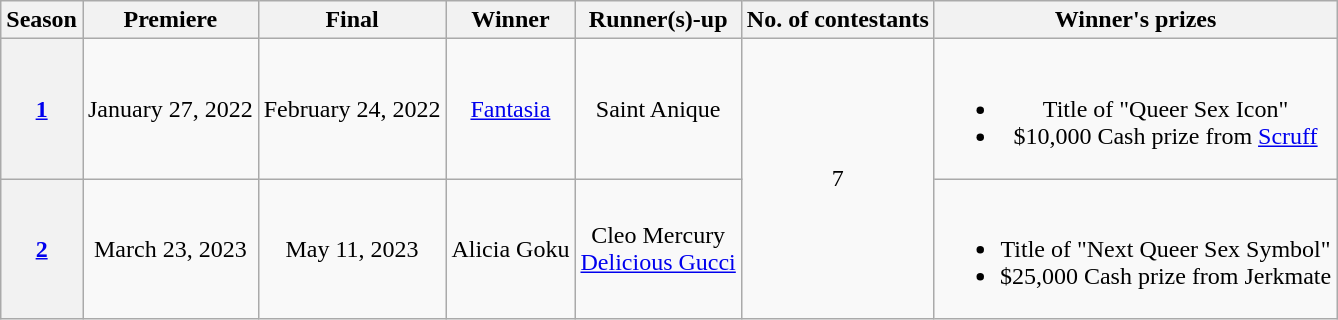<table class="wikitable" border="2" style="text-align: center; font-size: 100%;">
<tr>
<th>Season</th>
<th><strong>Premiere</strong></th>
<th><strong>Final</strong></th>
<th><strong>Winner</strong></th>
<th><strong>Runner(s)-up</strong></th>
<th>No. of contestants</th>
<th><strong>Winner's prizes</strong></th>
</tr>
<tr>
<th><a href='#'>1</a></th>
<td>January 27, 2022</td>
<td>February 24, 2022</td>
<td><a href='#'>Fantasia</a></td>
<td>Saint Anique</td>
<td rowspan="2">7</td>
<td><br><ul><li>Title of "Queer Sex Icon"</li><li>$10,000 Cash prize from <a href='#'>Scruff</a></li></ul></td>
</tr>
<tr>
<th><a href='#'>2</a></th>
<td>March 23, 2023</td>
<td>May 11, 2023</td>
<td>Alicia Goku</td>
<td>Cleo Mercury<br><a href='#'>Delicious Gucci</a></td>
<td><br><ul><li>Title of "Next Queer Sex Symbol"</li><li>$25,000 Cash prize from Jerkmate </li></ul></td>
</tr>
</table>
